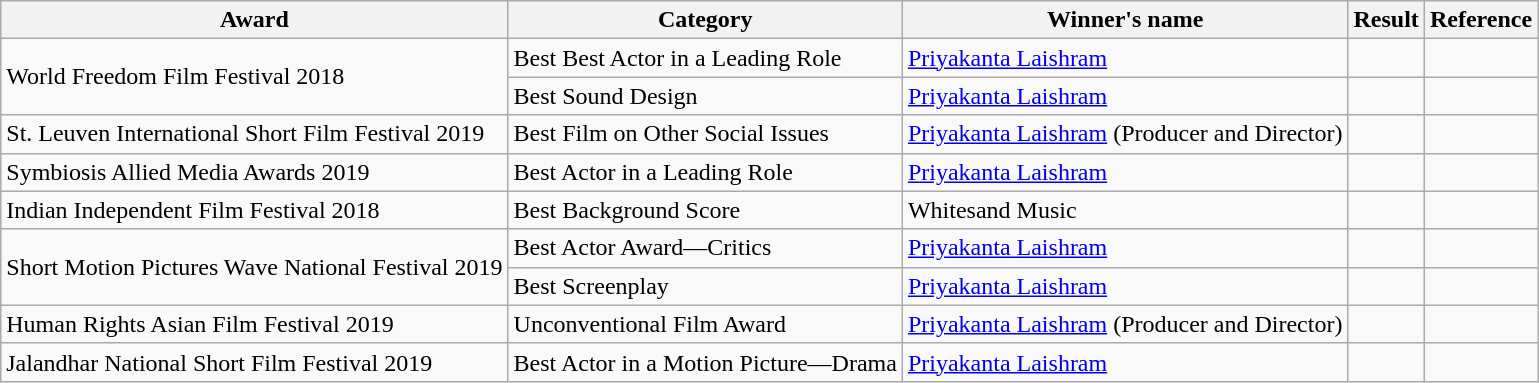<table class="wikitable sortable">
<tr>
<th>Award</th>
<th>Category</th>
<th>Winner's name</th>
<th>Result</th>
<th>Reference</th>
</tr>
<tr>
<td rowspan="2">World Freedom Film Festival 2018</td>
<td>Best Best Actor in a Leading Role</td>
<td><a href='#'>Priyakanta Laishram</a></td>
<td></td>
</tr>
<tr>
<td>Best Sound Design</td>
<td><a href='#'>Priyakanta Laishram</a></td>
<td></td>
<td></td>
</tr>
<tr>
<td rowspan="1">St. Leuven International Short Film Festival 2019</td>
<td>Best Film on Other Social Issues</td>
<td><a href='#'>Priyakanta Laishram</a> (Producer and Director)</td>
<td></td>
<td></td>
</tr>
<tr>
<td>Symbiosis Allied Media Awards 2019</td>
<td>Best Actor in a Leading Role</td>
<td><a href='#'>Priyakanta Laishram</a></td>
<td></td>
<td></td>
</tr>
<tr>
<td>Indian Independent Film Festival 2018</td>
<td>Best Background Score</td>
<td>Whitesand Music</td>
<td></td>
<td></td>
</tr>
<tr>
<td rowspan="2">Short Motion Pictures Wave National Festival 2019</td>
<td>Best Actor Award—Critics</td>
<td><a href='#'>Priyakanta Laishram</a></td>
<td></td>
</tr>
<tr>
<td>Best Screenplay</td>
<td><a href='#'>Priyakanta Laishram</a></td>
<td></td>
<td></td>
</tr>
<tr>
<td rowspan="1">Human Rights Asian Film Festival 2019</td>
<td>Unconventional Film Award</td>
<td><a href='#'>Priyakanta Laishram</a> (Producer and Director)</td>
<td></td>
<td></td>
</tr>
<tr>
<td rowspan="1">Jalandhar National Short Film Festival 2019</td>
<td>Best Actor in a Motion Picture—Drama</td>
<td><a href='#'>Priyakanta Laishram</a></td>
<td></td>
<td></td>
</tr>
</table>
